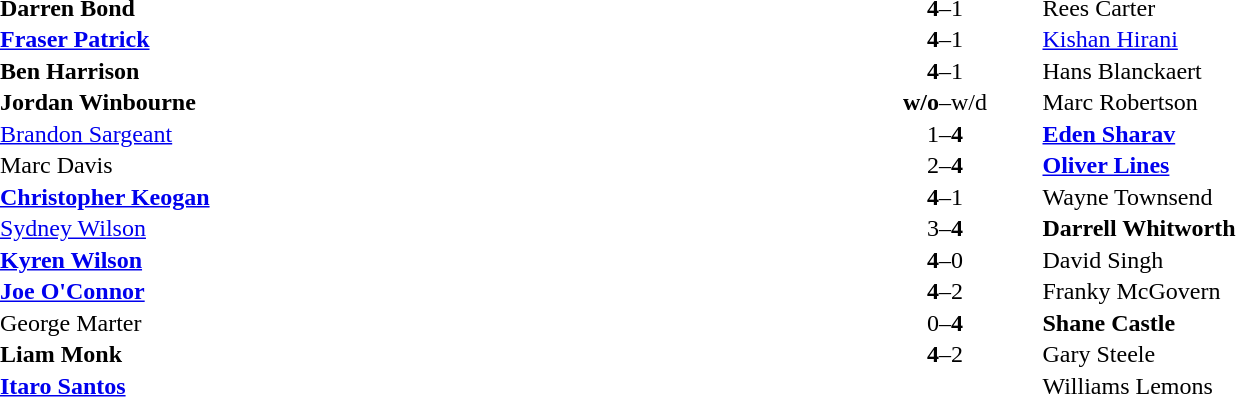<table width="100%" cellspacing="1">
<tr>
<th width=45%></th>
<th width=10%></th>
<th width=45%></th>
</tr>
<tr>
<td> <strong>Darren Bond</strong></td>
<td align="center"><strong>4</strong>–1</td>
<td> Rees Carter</td>
</tr>
<tr>
<td> <strong><a href='#'>Fraser Patrick</a></strong></td>
<td align="center"><strong>4</strong>–1</td>
<td> <a href='#'>Kishan Hirani</a></td>
</tr>
<tr>
<td> <strong>Ben Harrison</strong></td>
<td align="center"><strong>4</strong>–1</td>
<td> Hans Blanckaert</td>
</tr>
<tr>
<td> <strong>Jordan Winbourne</strong></td>
<td align="center"><strong>w/o</strong>–w/d</td>
<td> Marc Robertson</td>
</tr>
<tr>
<td> <a href='#'>Brandon Sargeant</a></td>
<td align="center">1–<strong>4</strong></td>
<td> <strong><a href='#'>Eden Sharav</a></strong></td>
</tr>
<tr>
<td> Marc Davis</td>
<td align="center">2–<strong>4</strong></td>
<td> <strong><a href='#'>Oliver Lines</a></strong></td>
</tr>
<tr>
<td> <strong><a href='#'>Christopher Keogan</a></strong></td>
<td align="center"><strong>4</strong>–1</td>
<td> Wayne Townsend</td>
</tr>
<tr>
<td> <a href='#'>Sydney Wilson</a></td>
<td align="center">3–<strong>4</strong></td>
<td> <strong>Darrell Whitworth</strong></td>
</tr>
<tr>
<td> <strong><a href='#'>Kyren Wilson</a></strong></td>
<td align="center"><strong>4</strong>–0</td>
<td> David Singh</td>
</tr>
<tr>
<td> <strong><a href='#'>Joe O'Connor</a></strong></td>
<td align="center"><strong>4</strong>–2</td>
<td> Franky McGovern</td>
</tr>
<tr>
<td> George Marter</td>
<td align="center">0–<strong>4</strong></td>
<td> <strong>Shane Castle</strong></td>
</tr>
<tr>
<td> <strong>Liam Monk</strong></td>
<td align="center"><strong>4</strong>–2</td>
<td> Gary Steele</td>
</tr>
<tr>
<td> <strong><a href='#'>Itaro Santos</a></strong></td>
<td align="center"></td>
<td> Williams Lemons</td>
</tr>
</table>
